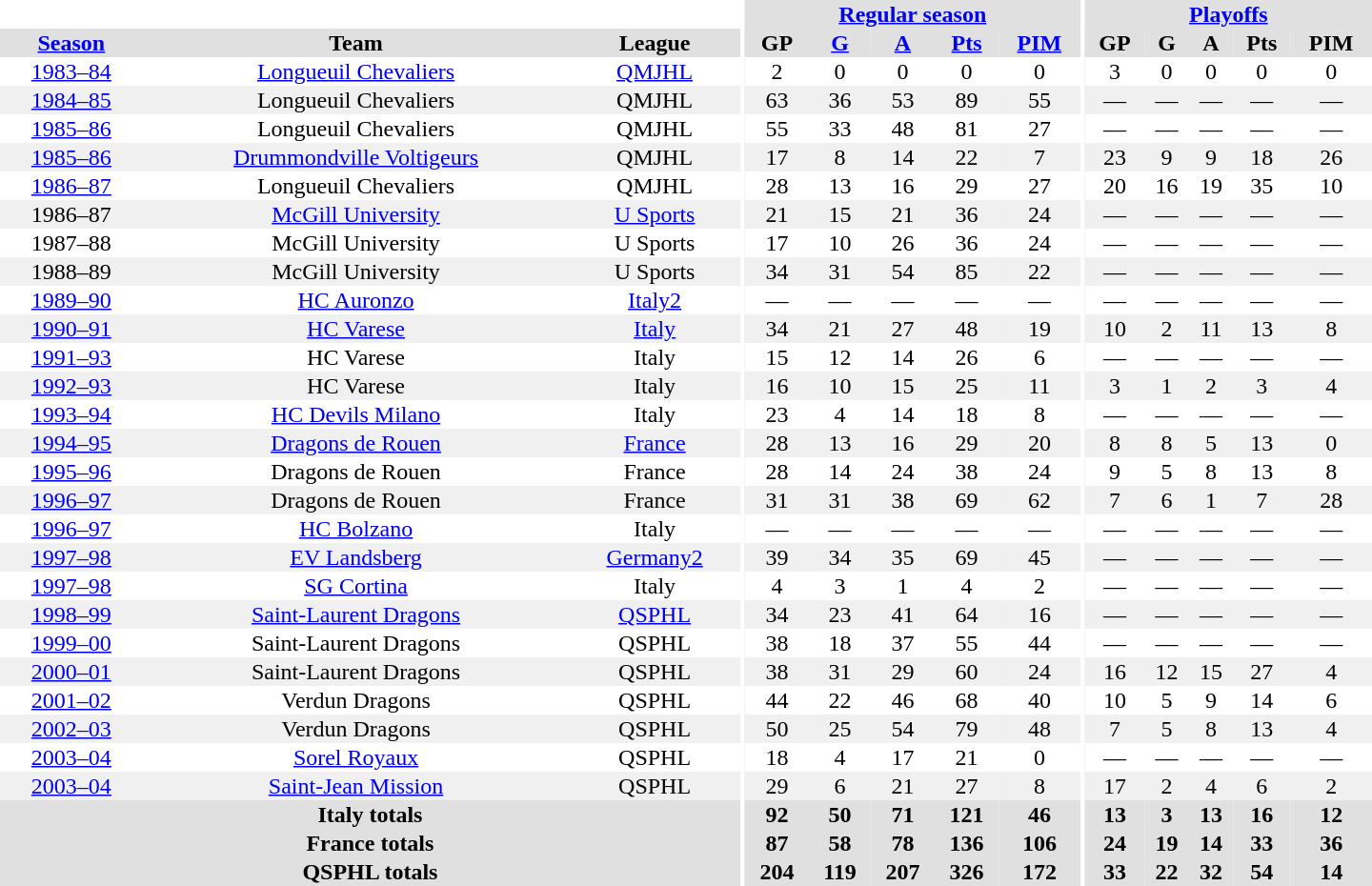<table border="0" cellpadding="1" cellspacing="0" style="text-align:center; width:60em">
<tr bgcolor="#e0e0e0">
<th colspan="3" bgcolor="#ffffff"></th>
<th rowspan="99" bgcolor="#ffffff"></th>
<th colspan="5"><a href='#'>Regular season</a></th>
<th rowspan="99" bgcolor="#ffffff"></th>
<th colspan="5"><a href='#'>Playoffs</a></th>
</tr>
<tr bgcolor="#e0e0e0">
<th><a href='#'>Season</a></th>
<th>Team</th>
<th>League</th>
<th>GP</th>
<th><a href='#'>G</a></th>
<th><a href='#'>A</a></th>
<th><a href='#'>Pts</a></th>
<th><a href='#'>PIM</a></th>
<th>GP</th>
<th>G</th>
<th>A</th>
<th>Pts</th>
<th>PIM</th>
</tr>
<tr>
<td><a href='#'>1983–84</a></td>
<td><a href='#'>Longueuil Chevaliers</a></td>
<td><a href='#'>QMJHL</a></td>
<td>2</td>
<td>0</td>
<td>0</td>
<td>0</td>
<td>0</td>
<td>3</td>
<td>0</td>
<td>0</td>
<td>0</td>
<td>0</td>
</tr>
<tr bgcolor="#f0f0f0">
<td><a href='#'>1984–85</a></td>
<td>Longueuil Chevaliers</td>
<td>QMJHL</td>
<td>63</td>
<td>36</td>
<td>53</td>
<td>89</td>
<td>55</td>
<td>—</td>
<td>—</td>
<td>—</td>
<td>—</td>
<td>—</td>
</tr>
<tr>
<td><a href='#'>1985–86</a></td>
<td>Longueuil Chevaliers</td>
<td>QMJHL</td>
<td>55</td>
<td>33</td>
<td>48</td>
<td>81</td>
<td>27</td>
<td>—</td>
<td>—</td>
<td>—</td>
<td>—</td>
<td>—</td>
</tr>
<tr bgcolor="#f0f0f0">
<td><a href='#'>1985–86</a></td>
<td><a href='#'>Drummondville Voltigeurs</a></td>
<td>QMJHL</td>
<td>17</td>
<td>8</td>
<td>14</td>
<td>22</td>
<td>7</td>
<td>23</td>
<td>9</td>
<td>9</td>
<td>18</td>
<td>26</td>
</tr>
<tr>
<td><a href='#'>1986–87</a></td>
<td>Longueuil Chevaliers</td>
<td>QMJHL</td>
<td>28</td>
<td>13</td>
<td>16</td>
<td>29</td>
<td>27</td>
<td>20</td>
<td>16</td>
<td>19</td>
<td>35</td>
<td>10</td>
</tr>
<tr bgcolor="#f0f0f0">
<td>1986–87</td>
<td><a href='#'>McGill University</a></td>
<td><a href='#'>U Sports</a></td>
<td>21</td>
<td>15</td>
<td>21</td>
<td>36</td>
<td>24</td>
<td>—</td>
<td>—</td>
<td>—</td>
<td>—</td>
<td>—</td>
</tr>
<tr>
<td>1987–88</td>
<td>McGill University</td>
<td>U Sports</td>
<td>17</td>
<td>10</td>
<td>26</td>
<td>36</td>
<td>24</td>
<td>—</td>
<td>—</td>
<td>—</td>
<td>—</td>
<td>—</td>
</tr>
<tr bgcolor="#f0f0f0">
<td>1988–89</td>
<td>McGill University</td>
<td>U Sports</td>
<td>34</td>
<td>31</td>
<td>54</td>
<td>85</td>
<td>22</td>
<td>—</td>
<td>—</td>
<td>—</td>
<td>—</td>
<td>—</td>
</tr>
<tr>
<td><a href='#'>1989–90</a></td>
<td><a href='#'>HC Auronzo</a></td>
<td><a href='#'>Italy2</a></td>
<td>—</td>
<td>—</td>
<td>—</td>
<td>—</td>
<td>—</td>
<td>—</td>
<td>—</td>
<td>—</td>
<td>—</td>
<td>—</td>
</tr>
<tr bgcolor="#f0f0f0">
<td><a href='#'>1990–91</a></td>
<td><a href='#'>HC Varese</a></td>
<td><a href='#'>Italy</a></td>
<td>34</td>
<td>21</td>
<td>27</td>
<td>48</td>
<td>19</td>
<td>10</td>
<td>2</td>
<td>11</td>
<td>13</td>
<td>8</td>
</tr>
<tr>
<td><a href='#'>1991–93</a></td>
<td>HC Varese</td>
<td>Italy</td>
<td>15</td>
<td>12</td>
<td>14</td>
<td>26</td>
<td>6</td>
<td>—</td>
<td>—</td>
<td>—</td>
<td>—</td>
<td>—</td>
</tr>
<tr bgcolor="#f0f0f0">
<td><a href='#'>1992–93</a></td>
<td>HC Varese</td>
<td>Italy</td>
<td>16</td>
<td>10</td>
<td>15</td>
<td>25</td>
<td>11</td>
<td>3</td>
<td>1</td>
<td>2</td>
<td>3</td>
<td>4</td>
</tr>
<tr>
<td><a href='#'>1993–94</a></td>
<td><a href='#'>HC Devils Milano</a></td>
<td>Italy</td>
<td>23</td>
<td>4</td>
<td>14</td>
<td>18</td>
<td>8</td>
<td>—</td>
<td>—</td>
<td>—</td>
<td>—</td>
<td>—</td>
</tr>
<tr bgcolor="#f0f0f0">
<td><a href='#'>1994–95</a></td>
<td><a href='#'>Dragons de Rouen</a></td>
<td><a href='#'>France</a></td>
<td>28</td>
<td>13</td>
<td>16</td>
<td>29</td>
<td>20</td>
<td>8</td>
<td>8</td>
<td>5</td>
<td>13</td>
<td>0</td>
</tr>
<tr>
<td><a href='#'>1995–96</a></td>
<td>Dragons de Rouen</td>
<td>France</td>
<td>28</td>
<td>14</td>
<td>24</td>
<td>38</td>
<td>24</td>
<td>9</td>
<td>5</td>
<td>8</td>
<td>13</td>
<td>8</td>
</tr>
<tr bgcolor="#f0f0f0">
<td><a href='#'>1996–97</a></td>
<td>Dragons de Rouen</td>
<td>France</td>
<td>31</td>
<td>31</td>
<td>38</td>
<td>69</td>
<td>62</td>
<td>7</td>
<td>6</td>
<td>1</td>
<td>7</td>
<td>28</td>
</tr>
<tr>
<td><a href='#'>1996–97</a></td>
<td><a href='#'>HC Bolzano</a></td>
<td>Italy</td>
<td>—</td>
<td>—</td>
<td>—</td>
<td>—</td>
<td>—</td>
<td>—</td>
<td>—</td>
<td>—</td>
<td>—</td>
<td>—</td>
</tr>
<tr bgcolor="#f0f0f0">
<td><a href='#'>1997–98</a></td>
<td><a href='#'>EV Landsberg</a></td>
<td><a href='#'>Germany2</a></td>
<td>39</td>
<td>34</td>
<td>35</td>
<td>69</td>
<td>45</td>
<td>—</td>
<td>—</td>
<td>—</td>
<td>—</td>
<td>—</td>
</tr>
<tr>
<td><a href='#'>1997–98</a></td>
<td><a href='#'>SG Cortina</a></td>
<td>Italy</td>
<td>4</td>
<td>3</td>
<td>1</td>
<td>4</td>
<td>2</td>
<td>—</td>
<td>—</td>
<td>—</td>
<td>—</td>
<td>—</td>
</tr>
<tr bgcolor="#f0f0f0">
<td><a href='#'>1998–99</a></td>
<td><a href='#'>Saint-Laurent Dragons</a></td>
<td><a href='#'>QSPHL</a></td>
<td>34</td>
<td>23</td>
<td>41</td>
<td>64</td>
<td>16</td>
<td>—</td>
<td>—</td>
<td>—</td>
<td>—</td>
<td>—</td>
</tr>
<tr>
<td><a href='#'>1999–00</a></td>
<td>Saint-Laurent Dragons</td>
<td>QSPHL</td>
<td>38</td>
<td>18</td>
<td>37</td>
<td>55</td>
<td>44</td>
<td>—</td>
<td>—</td>
<td>—</td>
<td>—</td>
<td>—</td>
</tr>
<tr bgcolor="#f0f0f0">
<td><a href='#'>2000–01</a></td>
<td>Saint-Laurent Dragons</td>
<td>QSPHL</td>
<td>38</td>
<td>31</td>
<td>29</td>
<td>60</td>
<td>24</td>
<td>16</td>
<td>12</td>
<td>15</td>
<td>27</td>
<td>4</td>
</tr>
<tr>
<td><a href='#'>2001–02</a></td>
<td>Verdun Dragons</td>
<td>QSPHL</td>
<td>44</td>
<td>22</td>
<td>46</td>
<td>68</td>
<td>40</td>
<td>10</td>
<td>5</td>
<td>9</td>
<td>14</td>
<td>6</td>
</tr>
<tr bgcolor="#f0f0f0">
<td><a href='#'>2002–03</a></td>
<td>Verdun Dragons</td>
<td>QSPHL</td>
<td>50</td>
<td>25</td>
<td>54</td>
<td>79</td>
<td>48</td>
<td>7</td>
<td>5</td>
<td>8</td>
<td>13</td>
<td>4</td>
</tr>
<tr>
<td><a href='#'>2003–04</a></td>
<td><a href='#'>Sorel Royaux</a></td>
<td>QSPHL</td>
<td>18</td>
<td>4</td>
<td>17</td>
<td>21</td>
<td>0</td>
<td>—</td>
<td>—</td>
<td>—</td>
<td>—</td>
<td>—</td>
</tr>
<tr bgcolor="#f0f0f0">
<td><a href='#'>2003–04</a></td>
<td><a href='#'>Saint-Jean Mission</a></td>
<td>QSPHL</td>
<td>29</td>
<td>6</td>
<td>21</td>
<td>27</td>
<td>8</td>
<td>17</td>
<td>2</td>
<td>4</td>
<td>6</td>
<td>2</td>
</tr>
<tr>
</tr>
<tr ALIGN="center" bgcolor="#e0e0e0">
<th colspan="3">Italy totals</th>
<th ALIGN="center">92</th>
<th ALIGN="center">50</th>
<th ALIGN="center">71</th>
<th ALIGN="center">121</th>
<th ALIGN="center">46</th>
<th ALIGN="center">13</th>
<th ALIGN="center">3</th>
<th ALIGN="center">13</th>
<th ALIGN="center">16</th>
<th ALIGN="center">12</th>
</tr>
<tr>
</tr>
<tr ALIGN="center" bgcolor="#e0e0e0">
<th colspan="3">France totals</th>
<th ALIGN="center">87</th>
<th ALIGN="center">58</th>
<th ALIGN="center">78</th>
<th ALIGN="center">136</th>
<th ALIGN="center">106</th>
<th ALIGN="center">24</th>
<th ALIGN="center">19</th>
<th ALIGN="center">14</th>
<th ALIGN="center">33</th>
<th ALIGN="center">36</th>
</tr>
<tr>
</tr>
<tr ALIGN="center" bgcolor="#e0e0e0">
<th colspan="3">QSPHL totals</th>
<th ALIGN="center">204</th>
<th ALIGN="center">119</th>
<th ALIGN="center">207</th>
<th ALIGN="center">326</th>
<th ALIGN="center">172</th>
<th ALIGN="center">33</th>
<th ALIGN="center">22</th>
<th ALIGN="center">32</th>
<th ALIGN="center">54</th>
<th ALIGN="center">14</th>
</tr>
</table>
